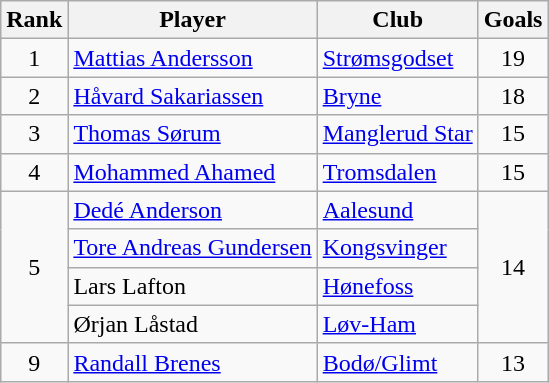<table class="wikitable" style="text-align:center">
<tr>
<th>Rank</th>
<th>Player</th>
<th>Club</th>
<th>Goals</th>
</tr>
<tr>
<td>1</td>
<td align="left"> <a href='#'>Mattias Andersson</a></td>
<td align="left"><a href='#'>Strømsgodset</a></td>
<td>19</td>
</tr>
<tr>
<td>2</td>
<td align="left"> <a href='#'>Håvard Sakariassen</a></td>
<td align="left"><a href='#'>Bryne</a></td>
<td>18</td>
</tr>
<tr>
<td>3</td>
<td align="left"> <a href='#'>Thomas Sørum</a></td>
<td align="left"><a href='#'>Manglerud Star</a></td>
<td>15</td>
</tr>
<tr>
<td>4</td>
<td align="left"> <a href='#'>Mohammed Ahamed</a></td>
<td align="left"><a href='#'>Tromsdalen</a></td>
<td>15</td>
</tr>
<tr>
<td rowspan="4">5</td>
<td align="left"> <a href='#'>Dedé Anderson</a></td>
<td align="left"><a href='#'>Aalesund</a></td>
<td rowspan="4">14</td>
</tr>
<tr>
<td align="left"> <a href='#'>Tore Andreas Gundersen</a></td>
<td align="left"><a href='#'>Kongsvinger</a></td>
</tr>
<tr>
<td align="left"> Lars Lafton</td>
<td align="left"><a href='#'>Hønefoss</a></td>
</tr>
<tr>
<td align="left"> Ørjan Låstad</td>
<td align="left"><a href='#'>Løv-Ham</a></td>
</tr>
<tr>
<td>9</td>
<td align="left"> <a href='#'>Randall Brenes</a></td>
<td align="left"><a href='#'>Bodø/Glimt</a></td>
<td>13</td>
</tr>
</table>
